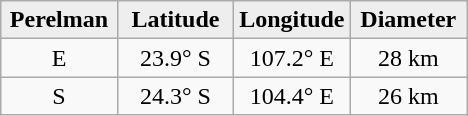<table class="wikitable">
<tr>
<th width="25%" style="background:#eeeeee;">Perelman</th>
<th width="25%" style="background:#eeeeee;">Latitude</th>
<th width="25%" style="background:#eeeeee;">Longitude</th>
<th width="25%" style="background:#eeeeee;">Diameter</th>
</tr>
<tr>
<td align="center">E</td>
<td align="center">23.9° S</td>
<td align="center">107.2° E</td>
<td align="center">28 km</td>
</tr>
<tr>
<td align="center">S</td>
<td align="center">24.3° S</td>
<td align="center">104.4° E</td>
<td align="center">26 km</td>
</tr>
</table>
